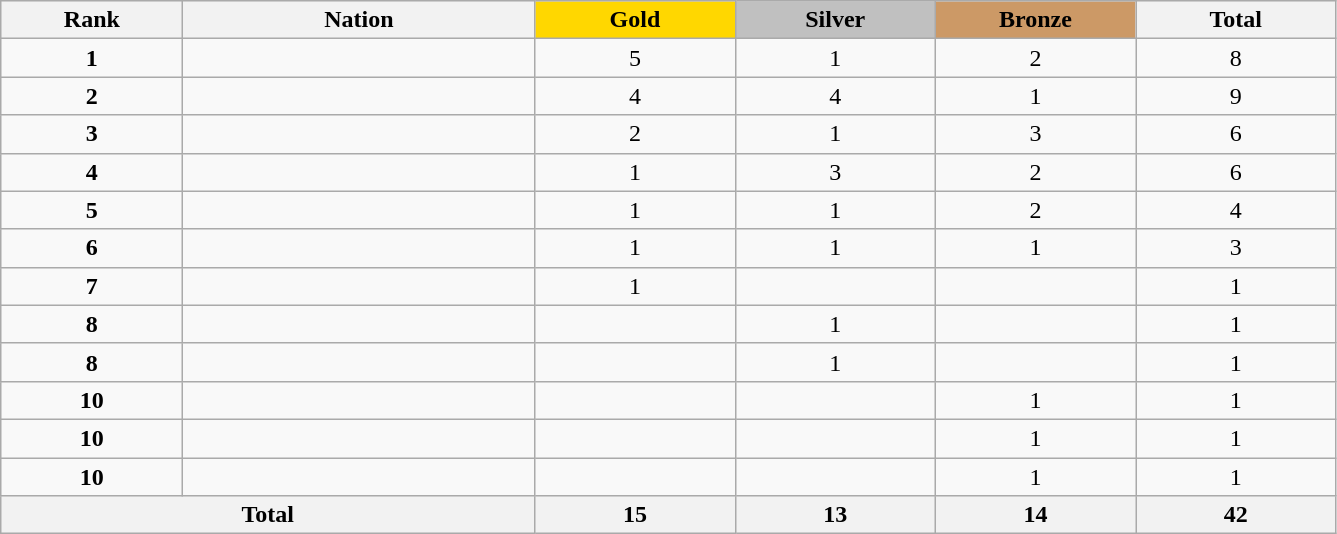<table class="wikitable collapsible autocollapse plainrowheaders" width=70.5% style="text-align:center;">
<tr style="background-color:#EDEDED;">
<th width=100px class="hintergrundfarbe5">Rank</th>
<th width=200px class="hintergrundfarbe6">Nation</th>
<th style="background:    gold; width:15%">Gold</th>
<th style="background:  silver; width:15%">Silver</th>
<th style="background: #CC9966; width:15%">Bronze</th>
<th class="hintergrundfarbe6" style="width:15%">Total</th>
</tr>
<tr>
<td><strong>1</strong></td>
<td align=left></td>
<td>5</td>
<td>1</td>
<td>2</td>
<td>8</td>
</tr>
<tr>
<td><strong>2</strong></td>
<td align=left></td>
<td>4</td>
<td>4</td>
<td>1</td>
<td>9</td>
</tr>
<tr>
<td><strong>3</strong></td>
<td align=left></td>
<td>2</td>
<td>1</td>
<td>3</td>
<td>6</td>
</tr>
<tr>
<td><strong>4</strong></td>
<td align=left></td>
<td>1</td>
<td>3</td>
<td>2</td>
<td>6</td>
</tr>
<tr>
<td><strong>5</strong></td>
<td align=left></td>
<td>1</td>
<td>1</td>
<td>2</td>
<td>4</td>
</tr>
<tr>
<td><strong>6</strong></td>
<td align=left></td>
<td>1</td>
<td>1</td>
<td>1</td>
<td>3</td>
</tr>
<tr>
<td><strong>7</strong></td>
<td align=left></td>
<td>1</td>
<td></td>
<td></td>
<td>1</td>
</tr>
<tr>
<td><strong>8</strong></td>
<td align=left></td>
<td></td>
<td>1</td>
<td></td>
<td>1</td>
</tr>
<tr>
<td><strong>8</strong></td>
<td align=left></td>
<td></td>
<td>1</td>
<td></td>
<td>1</td>
</tr>
<tr>
<td><strong>10</strong></td>
<td align=left></td>
<td></td>
<td></td>
<td>1</td>
<td>1</td>
</tr>
<tr>
<td><strong>10</strong></td>
<td align=left></td>
<td></td>
<td></td>
<td>1</td>
<td>1</td>
</tr>
<tr>
<td><strong>10</strong></td>
<td align=left></td>
<td></td>
<td></td>
<td>1</td>
<td>1</td>
</tr>
<tr>
<th colspan=2>Total</th>
<th>15</th>
<th>13</th>
<th>14</th>
<th>42</th>
</tr>
</table>
